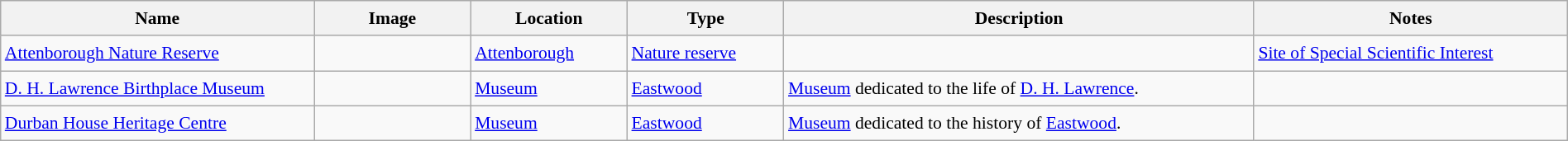<table class="wikitable sortable" style="font-size:90%;width:100%;border:0px;text-align:left;line-height:150%;">
<tr>
<th width="20%">Name</th>
<th width="10%" class="unsortable">Image</th>
<th width="10%">Location</th>
<th width="10%">Type</th>
<th width="30%" class="unsortable">Description</th>
<th width="20%" class="unsortable">Notes</th>
</tr>
<tr>
<td><a href='#'>Attenborough Nature Reserve</a></td>
<td></td>
<td><a href='#'>Attenborough</a></td>
<td><a href='#'>Nature reserve</a></td>
<td></td>
<td><a href='#'>Site of Special Scientific Interest</a></td>
</tr>
<tr>
<td><a href='#'>D. H. Lawrence Birthplace Museum</a></td>
<td style="text-align:center"></td>
<td><a href='#'>Museum</a></td>
<td><a href='#'>Eastwood</a></td>
<td><a href='#'>Museum</a> dedicated to the life of <a href='#'>D. H. Lawrence</a>.</td>
<td></td>
</tr>
<tr>
<td><a href='#'>Durban House Heritage Centre</a></td>
<td></td>
<td><a href='#'>Museum</a></td>
<td><a href='#'>Eastwood</a></td>
<td><a href='#'>Museum</a> dedicated to the history of <a href='#'>Eastwood</a>.</td>
<td></td>
</tr>
<tr>
</tr>
</table>
